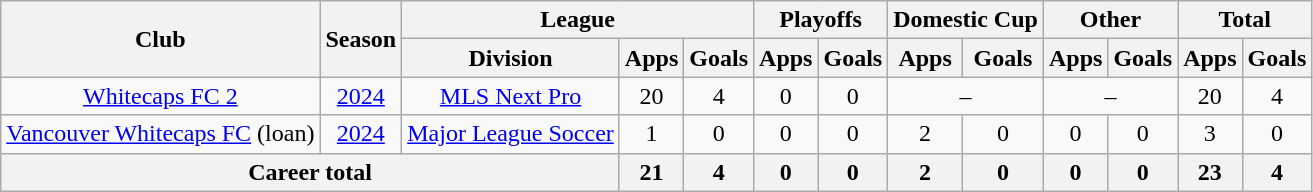<table class="wikitable" style="text-align: center">
<tr>
<th rowspan="2">Club</th>
<th rowspan="2">Season</th>
<th colspan="3">League</th>
<th colspan="2">Playoffs</th>
<th colspan="2">Domestic Cup</th>
<th colspan="2">Other</th>
<th colspan="2">Total</th>
</tr>
<tr>
<th>Division</th>
<th>Apps</th>
<th>Goals</th>
<th>Apps</th>
<th>Goals</th>
<th>Apps</th>
<th>Goals</th>
<th>Apps</th>
<th>Goals</th>
<th>Apps</th>
<th>Goals</th>
</tr>
<tr>
<td><a href='#'>Whitecaps FC 2</a></td>
<td><a href='#'>2024</a></td>
<td><a href='#'>MLS Next Pro</a></td>
<td>20</td>
<td>4</td>
<td>0</td>
<td>0</td>
<td colspan="2">–</td>
<td colspan="2">–</td>
<td>20</td>
<td>4</td>
</tr>
<tr>
<td><a href='#'>Vancouver Whitecaps FC</a> (loan)</td>
<td><a href='#'>2024</a></td>
<td><a href='#'>Major League Soccer</a></td>
<td>1</td>
<td>0</td>
<td>0</td>
<td>0</td>
<td>2</td>
<td>0</td>
<td>0</td>
<td>0</td>
<td>3</td>
<td>0</td>
</tr>
<tr>
<th colspan="3"><strong>Career total</strong></th>
<th>21</th>
<th>4</th>
<th>0</th>
<th>0</th>
<th>2</th>
<th>0</th>
<th>0</th>
<th>0</th>
<th>23</th>
<th>4</th>
</tr>
</table>
